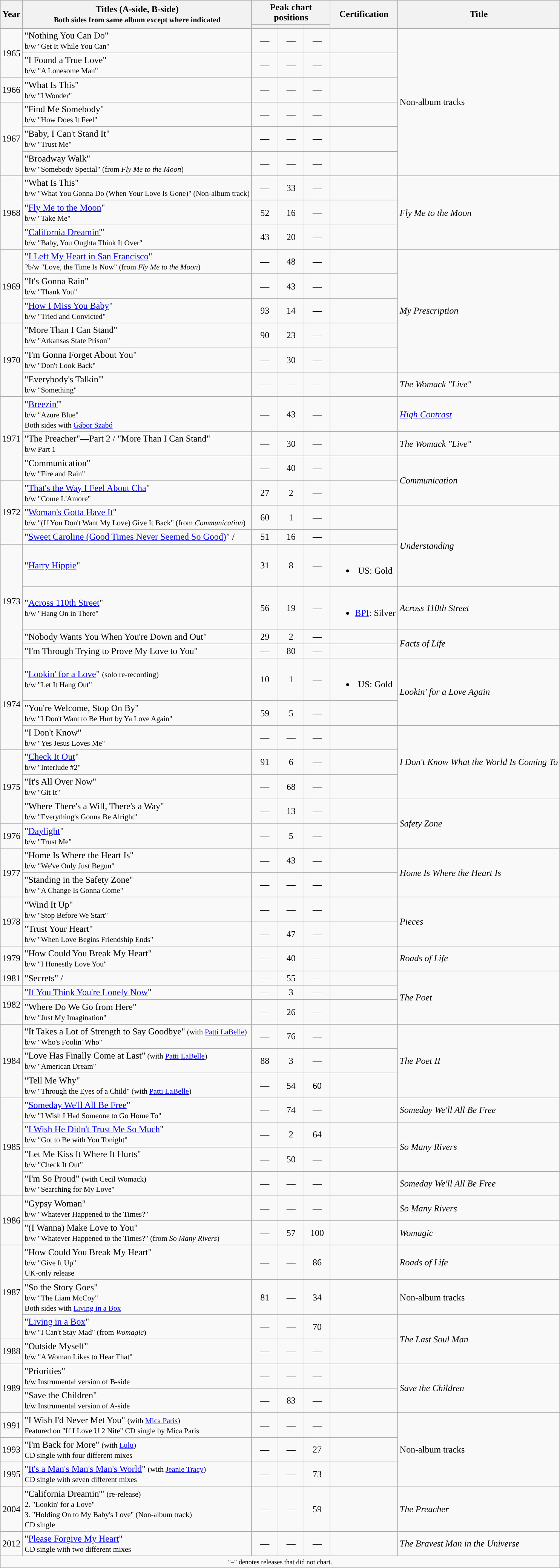<table class="wikitable"  style=text-align:center;>
<tr>
<th rowspan="2">Year</th>
<th rowspan="2">Titles (A-side, B-side)<br><small>Both sides from same album except where indicated</small></th>
<th colspan="3">Peak chart positions</th>
<th rowspan="2">Certification</th>
<th rowspan="2">Title</th>
</tr>
<tr style="font-size:smaller;">
<th style="width:3em;"></th>
<th style="width:3em;"></th>
<th style="width:3em;"></th>
</tr>
<tr>
<td rowspan="2">1965</td>
<td align="left">"Nothing You Can Do"<br><small>b/w "Get It While You Can"</small></td>
<td>—</td>
<td>—</td>
<td>—</td>
<td></td>
<td align="left" rowspan="6">Non-album tracks</td>
</tr>
<tr>
<td align="left">"I Found a True Love"<br><small>b/w "A Lonesome Man"</small></td>
<td>—</td>
<td>—</td>
<td>—</td>
<td></td>
</tr>
<tr>
<td>1966</td>
<td align="left">"What Is This"<br><small>b/w "I Wonder"</small></td>
<td>—</td>
<td>—</td>
<td>—</td>
<td></td>
</tr>
<tr>
<td rowspan="3">1967</td>
<td align="left">"Find Me Somebody"<br><small>b/w "How Does It Feel"</small></td>
<td>—</td>
<td>—</td>
<td>—</td>
<td></td>
</tr>
<tr>
<td align="left">"Baby, I Can't Stand It"<br><small>b/w "Trust Me"</small></td>
<td>—</td>
<td>—</td>
<td>—</td>
<td></td>
</tr>
<tr>
<td align="left">"Broadway Walk"<br><small>b/w "Somebody Special" (from <em>Fly Me to the Moon</em>)</small></td>
<td>—</td>
<td>—</td>
<td>—</td>
<td></td>
</tr>
<tr>
<td rowspan="3">1968</td>
<td align="left">"What Is This"<br><small>b/w "What You Gonna Do (When Your Love Is Gone)" (Non-album track)</small></td>
<td>—</td>
<td>33</td>
<td>—</td>
<td></td>
<td align="left" rowspan="3"><em>Fly Me to the Moon</em></td>
</tr>
<tr>
<td align="left">"<a href='#'>Fly Me to the Moon</a>"<br><small>b/w "Take Me"</small></td>
<td>52</td>
<td>16</td>
<td>—</td>
<td></td>
</tr>
<tr>
<td align="left">"<a href='#'>California Dreamin'</a>"<br><small>b/w "Baby, You Oughta Think It Over"</small></td>
<td>43</td>
<td>20</td>
<td>—</td>
<td></td>
</tr>
<tr>
<td rowspan="3">1969</td>
<td align="left">"<a href='#'>I Left My Heart in San Francisco</a>"<br><small>?b/w "Love, the Time Is Now" (from <em>Fly Me to the Moon</em>)</small></td>
<td>—</td>
<td>48</td>
<td>—</td>
<td></td>
<td align="left" rowspan="5"><em>My Prescription</em></td>
</tr>
<tr>
<td align="left">"It's Gonna Rain"<br><small>b/w "Thank You"</small></td>
<td>—</td>
<td>43</td>
<td>—</td>
<td></td>
</tr>
<tr>
<td align="left">"<a href='#'>How I Miss You Baby</a>"<br><small>b/w "Tried and Convicted"</small></td>
<td>93</td>
<td>14</td>
<td>—</td>
<td></td>
</tr>
<tr>
<td rowspan="3">1970</td>
<td align="left">"More Than I Can Stand"<br><small>b/w "Arkansas State Prison"</small></td>
<td>90</td>
<td>23</td>
<td>—</td>
<td></td>
</tr>
<tr>
<td align="left">"I'm Gonna Forget About You"<br><small>b/w "Don't Look Back"</small></td>
<td>—</td>
<td>30</td>
<td>—</td>
<td></td>
</tr>
<tr>
<td align="left">"Everybody's Talkin'"<br><small>b/w "Something"</small></td>
<td>—</td>
<td>—</td>
<td>—</td>
<td></td>
<td align="left"><em>The Womack "Live"</em></td>
</tr>
<tr>
<td rowspan="3">1971</td>
<td align="left">"<a href='#'>Breezin'</a>"<br><small>b/w "Azure Blue"<br>Both sides with <a href='#'>Gábor Szabó</a></small></td>
<td>—</td>
<td>43</td>
<td>—</td>
<td></td>
<td align="left"><em><a href='#'>High Contrast</a></em><br></td>
</tr>
<tr>
<td align="left">"The Preacher"—Part 2 / "More Than I Can Stand"<br><small>b/w Part 1</small></td>
<td>—</td>
<td>30</td>
<td>—</td>
<td></td>
<td align="left"><em>The Womack "Live"</em></td>
</tr>
<tr>
<td align="left">"Communication"<br><small>b/w "Fire and Rain"</small></td>
<td>—</td>
<td>40</td>
<td>—</td>
<td></td>
<td align="left" rowspan="2"><em>Communication</em></td>
</tr>
<tr>
<td rowspan="3">1972</td>
<td align="left">"<a href='#'>That's the Way I Feel About Cha</a>"<br><small>b/w "Come L'Amore"</small></td>
<td>27</td>
<td>2</td>
<td>—</td>
<td></td>
</tr>
<tr>
<td align="left">"<a href='#'>Woman's Gotta Have It</a>"<br><small>b/w "(If You Don't Want My Love) Give It Back" (from <em>Communication</em>)</small></td>
<td>60</td>
<td>1</td>
<td>—</td>
<td></td>
<td align="left" rowspan="3"><em>Understanding</em></td>
</tr>
<tr>
<td align="left">"<a href='#'>Sweet Caroline (Good Times Never Seemed So Good)</a>" /</td>
<td>51</td>
<td>16</td>
<td>—</td>
<td></td>
</tr>
<tr>
<td rowspan="4">1973</td>
<td align="left">"<a href='#'>Harry Hippie</a>"</td>
<td>31</td>
<td>8</td>
<td>—</td>
<td><br><ul><li>US: Gold</li></ul></td>
</tr>
<tr>
<td align="left">"<a href='#'>Across 110th Street</a>"<br><small>b/w "Hang On in There"</small></td>
<td>56</td>
<td>19</td>
<td>—</td>
<td><br><ul><li><a href='#'>BPI</a>: Silver</li></ul></td>
<td align="left"><em>Across 110th Street</em></td>
</tr>
<tr>
<td align="left">"Nobody Wants You When You're Down and Out"</td>
<td>29</td>
<td>2</td>
<td>—</td>
<td></td>
<td align="left" rowspan="2"><em>Facts of Life</em></td>
</tr>
<tr>
<td align="left">"I'm Through Trying to Prove My Love to You"</td>
<td>—</td>
<td>80</td>
<td>—</td>
<td></td>
</tr>
<tr>
<td rowspan="3">1974</td>
<td align="left">"<a href='#'>Lookin' for a Love</a>" <small>(solo re-recording)</small><br><small>b/w "Let It Hang Out"</small></td>
<td>10</td>
<td>1</td>
<td>—</td>
<td><br><ul><li>US: Gold</li></ul></td>
<td align="left" rowspan="2"><em>Lookin' for a Love Again</em></td>
</tr>
<tr>
<td align="left">"You're Welcome, Stop On By"<br><small>b/w "I Don't Want to Be Hurt by Ya Love Again"</small></td>
<td>59</td>
<td>5</td>
<td>—</td>
<td></td>
</tr>
<tr>
<td align="left">"I Don't Know"<br><small>b/w "Yes Jesus Loves Me"</small></td>
<td>—</td>
<td>—</td>
<td>—</td>
<td></td>
<td align="left" rowspan="3"><em>I Don't Know What the World Is Coming To</em></td>
</tr>
<tr>
<td rowspan="3">1975</td>
<td align="left">"<a href='#'>Check It Out</a>"<br><small>b/w "Interlude #2"</small></td>
<td>91</td>
<td>6</td>
<td>—</td>
<td></td>
</tr>
<tr>
<td align="left">"It's All Over Now"<br><small>b/w "Git It"</small></td>
<td>—</td>
<td>68</td>
<td>—</td>
<td></td>
</tr>
<tr>
<td align="left">"Where There's a Will, There's a Way"<br><small>b/w "Everything's Gonna Be Alright"</small></td>
<td>—</td>
<td>13</td>
<td>—</td>
<td></td>
<td align="left" rowspan="2"><em>Safety Zone</em></td>
</tr>
<tr>
<td>1976</td>
<td align="left">"<a href='#'>Daylight</a>"<br><small>b/w "Trust Me"</small></td>
<td>—</td>
<td>5</td>
<td>—</td>
<td></td>
</tr>
<tr>
<td rowspan="2">1977</td>
<td align="left">"Home Is Where the Heart Is"<br><small>b/w "We've Only Just Begun"</small></td>
<td>—</td>
<td>43</td>
<td>—</td>
<td></td>
<td align="left" rowspan="2"><em>Home Is Where the Heart Is</em></td>
</tr>
<tr>
<td align="left">"Standing in the Safety Zone"<br><small>b/w "A Change Is Gonna Come"</small></td>
<td>—</td>
<td>—</td>
<td>—</td>
<td></td>
</tr>
<tr>
<td rowspan="2">1978</td>
<td align="left">"Wind It Up"<br><small>b/w "Stop Before We Start"</small></td>
<td>—</td>
<td>—</td>
<td>—</td>
<td></td>
<td align="left" rowspan="2"><em>Pieces</em></td>
</tr>
<tr>
<td align="left">"Trust Your Heart"<br><small>b/w "When Love Begins Friendship Ends"</small></td>
<td>—</td>
<td>47</td>
<td>—</td>
<td></td>
</tr>
<tr>
<td>1979</td>
<td align="left">"How Could You Break My Heart"<br><small>b/w "I Honestly Love You"</small></td>
<td>—</td>
<td>40</td>
<td>—</td>
<td></td>
<td align="left"><em>Roads of Life</em></td>
</tr>
<tr>
<td>1981</td>
<td align="left">"Secrets" /</td>
<td>—</td>
<td>55</td>
<td>—</td>
<td></td>
<td align="left" rowspan="3"><em>The Poet</em></td>
</tr>
<tr>
<td rowspan="2">1982</td>
<td align="left">"<a href='#'>If You Think You're Lonely Now</a>"</td>
<td>—</td>
<td>3</td>
<td>—</td>
<td></td>
</tr>
<tr>
<td align="left">"Where Do We Go from Here"<br><small>b/w "Just My Imagination"</small></td>
<td>—</td>
<td>26</td>
<td>—</td>
<td></td>
</tr>
<tr>
<td rowspan="3">1984</td>
<td align="left">"It Takes a Lot of Strength to Say Goodbye"<small> (with <a href='#'>Patti LaBelle</a>)</small><br><small>b/w "Who's Foolin' Who"</small></td>
<td>—</td>
<td>76</td>
<td>—</td>
<td></td>
<td align="left" rowspan="3"><em>The Poet II</em></td>
</tr>
<tr>
<td align="left">"Love Has Finally Come at Last"<small> (with <a href='#'>Patti LaBelle</a>)</small><br><small>b/w "American Dream"</small></td>
<td>88</td>
<td>3</td>
<td>—</td>
<td></td>
</tr>
<tr>
<td align="left">"Tell Me Why"<br><small>b/w "Through the Eyes of a Child" (with <a href='#'>Patti LaBelle</a>)</small></td>
<td>—</td>
<td>54</td>
<td>60</td>
<td></td>
</tr>
<tr>
<td rowspan="4">1985</td>
<td align="left">"<a href='#'>Someday We'll All Be Free</a>"<br><small>b/w "I Wish I Had Someone to Go Home To"</small></td>
<td>—</td>
<td>74</td>
<td>—</td>
<td></td>
<td align="left"><em>Someday We'll All Be Free</em></td>
</tr>
<tr>
<td align="left">"<a href='#'>I Wish He Didn't Trust Me So Much</a>"<br><small>b/w "Got to Be with You Tonight"</small></td>
<td>—</td>
<td>2</td>
<td>64</td>
<td></td>
<td align="left" rowspan="2"><em>So Many Rivers</em></td>
</tr>
<tr>
<td align="left">"Let Me Kiss It Where It Hurts"<br><small>b/w "Check It Out"</small></td>
<td>—</td>
<td>50</td>
<td>—</td>
<td></td>
</tr>
<tr>
<td align="left">"I'm So Proud" <small>(with Cecil Womack)</small><br><small>b/w "Searching for My Love"</small></td>
<td>—</td>
<td>—</td>
<td>—</td>
<td></td>
<td align="left"><em>Someday We'll All Be Free</em></td>
</tr>
<tr>
<td rowspan="2">1986</td>
<td align="left">"Gypsy Woman"<br><small>b/w "Whatever Happened to the Times?"</small></td>
<td>—</td>
<td>—</td>
<td>—</td>
<td></td>
<td align="left"><em>So Many Rivers</em></td>
</tr>
<tr>
<td align="left">"(I Wanna) Make Love to You"<br><small>b/w "Whatever Happened to the Times?" (from <em>So Many Rivers</em>)</small></td>
<td>—</td>
<td>57</td>
<td>100</td>
<td></td>
<td align="left"><em>Womagic</em></td>
</tr>
<tr>
<td rowspan="3">1987</td>
<td align="left">"How Could You Break My Heart"<br><small>b/w "Give It Up"<br>UK-only release</small></td>
<td>—</td>
<td>—</td>
<td>86</td>
<td></td>
<td align="left"><em>Roads of Life</em></td>
</tr>
<tr>
<td align="left">"So the Story Goes"<br><small>b/w "The Liam McCoy"<br>Both sides with <a href='#'>Living in a Box</a></small></td>
<td>81</td>
<td>—</td>
<td>34</td>
<td></td>
<td align="left">Non-album tracks</td>
</tr>
<tr>
<td align="left">"<a href='#'>Living in a Box</a>"<br><small>b/w "I Can't Stay Mad" (from <em>Womagic</em>)</small></td>
<td>—</td>
<td>—</td>
<td>70</td>
<td></td>
<td align="left" rowspan="2"><em>The Last Soul Man</em></td>
</tr>
<tr>
<td>1988</td>
<td align="left">"Outside Myself"<br><small>b/w "A Woman Likes to Hear That"</small></td>
<td>—</td>
<td>—</td>
<td>—</td>
<td></td>
</tr>
<tr>
<td rowspan="2">1989</td>
<td align="left">"Priorities"<br><small>b/w Instrumental version of B-side</small></td>
<td>—</td>
<td>—</td>
<td>—</td>
<td></td>
<td align="left" rowspan="2"><em>Save the Children</em></td>
</tr>
<tr>
<td align="left">"Save the Children"<br><small>b/w Instrumental version of A-side</small></td>
<td>—</td>
<td>83</td>
<td>—</td>
<td></td>
</tr>
<tr>
<td>1991</td>
<td align="left">"I Wish I'd Never Met You" <small>(with <a href='#'>Mica Paris</a>)</small><br><small>Featured on "If I Love U 2 Nite" CD single by Mica Paris</small></td>
<td>—</td>
<td>—</td>
<td>—</td>
<td></td>
<td align="left" rowspan="3">Non-album tracks</td>
</tr>
<tr>
<td>1993</td>
<td align="left">"I'm Back for More" <small>(with <a href='#'>Lulu</a>)</small><br><small>CD single with four different mixes</small></td>
<td>—</td>
<td>—</td>
<td>27</td>
<td></td>
</tr>
<tr>
<td>1995</td>
<td align="left">"<a href='#'>It's a Man's Man's Man's World</a>" <small>(with <a href='#'>Jeanie Tracy</a>)</small><br><small>CD single with seven different mixes</small></td>
<td>—</td>
<td>—</td>
<td>73</td>
<td></td>
</tr>
<tr>
<td>2004</td>
<td align="left">"California Dreamin'" <small>(re-release)</small><br><small>2. "Lookin' for a Love"<br>3. "Holding On to My Baby's Love" (Non-album track)<br>CD single</small></td>
<td>—</td>
<td>—</td>
<td>59</td>
<td></td>
<td align="left"><em>The Preacher</em></td>
</tr>
<tr>
<td>2012</td>
<td align="left">"<a href='#'>Please Forgive My Heart</a>"<br><small>CD single with two different mixes</small></td>
<td>—</td>
<td>—</td>
<td>—</td>
<td></td>
<td align="left"><em>The Bravest Man in the Universe</em></td>
</tr>
<tr>
<td colspan="10" style="text-align:center; font-size:9pt;">"–" denotes releases that did not chart.</td>
</tr>
</table>
